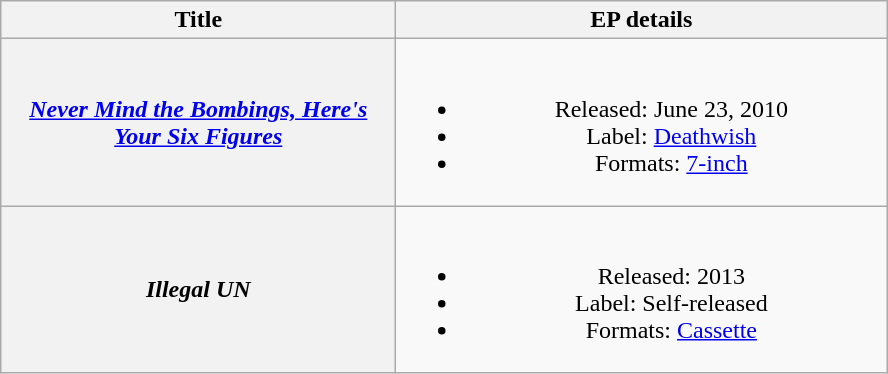<table class="wikitable plainrowheaders" style="text-align:center;">
<tr>
<th scope="col" style="width:16em;">Title</th>
<th scope="col" style="width:20em;">EP details</th>
</tr>
<tr>
<th scope="row"><em><a href='#'>Never Mind the Bombings, Here's Your Six Figures</a></em></th>
<td><br><ul><li>Released: June 23, 2010</li><li>Label: <a href='#'>Deathwish</a></li><li>Formats: <a href='#'>7-inch</a></li></ul></td>
</tr>
<tr>
<th scope="row"><em>Illegal UN</em></th>
<td><br><ul><li>Released: 2013</li><li>Label: Self-released</li><li>Formats: <a href='#'>Cassette</a></li></ul></td>
</tr>
</table>
